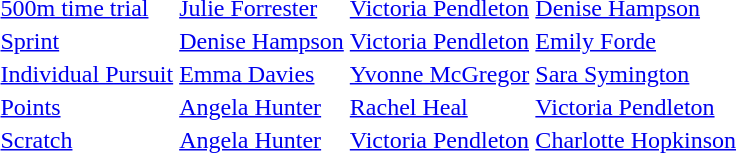<table>
<tr style="background:#ccc;">
</tr>
<tr>
<td><a href='#'>500m time trial</a></td>
<td><a href='#'>Julie Forrester</a></td>
<td><a href='#'>Victoria Pendleton</a></td>
<td><a href='#'>Denise Hampson</a></td>
</tr>
<tr>
<td><a href='#'>Sprint</a></td>
<td><a href='#'>Denise Hampson</a></td>
<td><a href='#'>Victoria Pendleton</a></td>
<td><a href='#'>Emily Forde</a></td>
</tr>
<tr>
<td><a href='#'>Individual Pursuit</a></td>
<td><a href='#'>Emma Davies</a></td>
<td><a href='#'>Yvonne McGregor</a></td>
<td><a href='#'>Sara Symington</a></td>
</tr>
<tr>
<td><a href='#'>Points</a></td>
<td><a href='#'>Angela Hunter</a></td>
<td><a href='#'>Rachel Heal</a></td>
<td><a href='#'>Victoria Pendleton</a></td>
</tr>
<tr>
<td><a href='#'>Scratch</a></td>
<td><a href='#'>Angela Hunter</a></td>
<td><a href='#'>Victoria Pendleton</a></td>
<td><a href='#'>Charlotte Hopkinson</a></td>
</tr>
</table>
